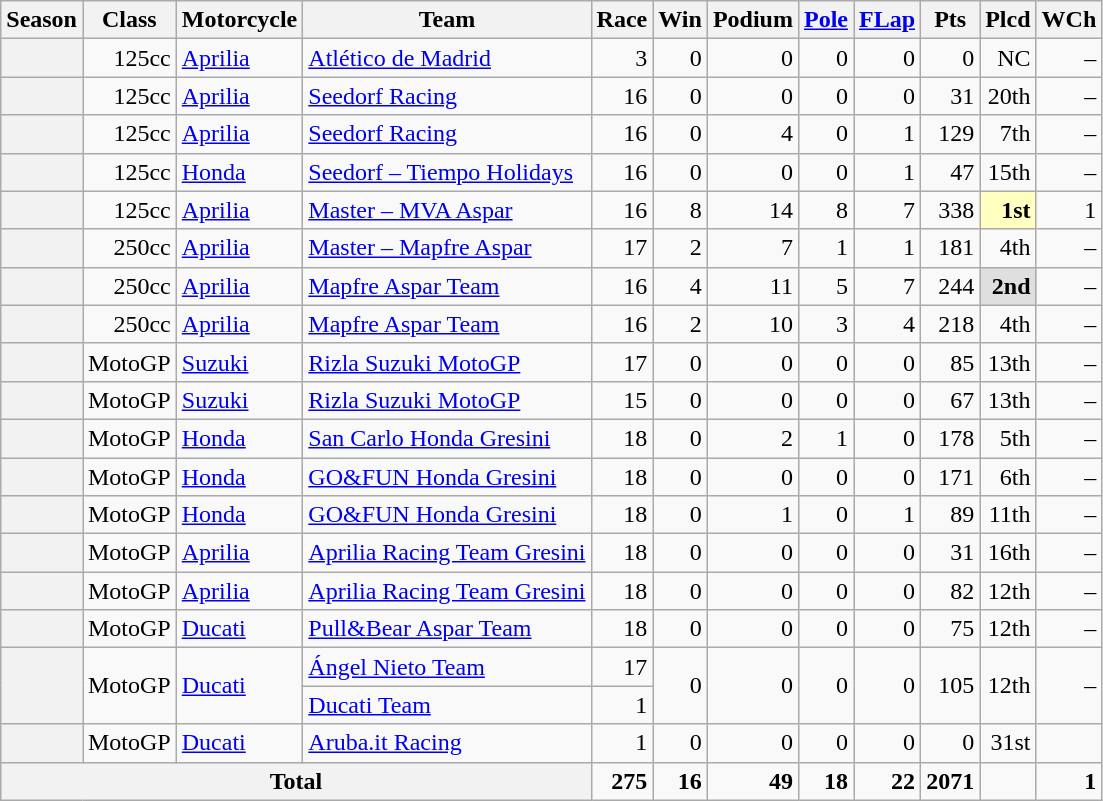<table class="wikitable" style="text-align:right;">
<tr>
<th>Season</th>
<th>Class</th>
<th>Motorcycle</th>
<th>Team</th>
<th>Race</th>
<th>Win</th>
<th>Podium</th>
<th><a href='#'>Pole</a></th>
<th><a href='#'>FLap</a></th>
<th>Pts</th>
<th>Plcd</th>
<th>WCh</th>
</tr>
<tr>
<th></th>
<td>125cc</td>
<td style="text-align:left;"><a href='#'>Aprilia</a></td>
<td style="text-align:left;"><a href='#'>Atlético de Madrid</a></td>
<td>3</td>
<td>0</td>
<td>0</td>
<td>0</td>
<td>0</td>
<td>0</td>
<td>NC</td>
<td>–</td>
</tr>
<tr>
<th></th>
<td>125cc</td>
<td style="text-align:left;"><a href='#'>Aprilia</a></td>
<td style="text-align:left;"><a href='#'>Seedorf Racing</a></td>
<td>16</td>
<td>0</td>
<td>0</td>
<td>0</td>
<td>0</td>
<td>31</td>
<td>20th</td>
<td>–</td>
</tr>
<tr>
<th></th>
<td>125cc</td>
<td style="text-align:left;"><a href='#'>Aprilia</a></td>
<td style="text-align:left;"><a href='#'>Seedorf Racing</a></td>
<td>16</td>
<td>0</td>
<td>4</td>
<td>0</td>
<td>1</td>
<td>129</td>
<td>7th</td>
<td>–</td>
</tr>
<tr>
<th></th>
<td>125cc</td>
<td style="text-align:left;"><a href='#'>Honda</a></td>
<td style="text-align:left;"><a href='#'>Seedorf – Tiempo Holidays</a></td>
<td>16</td>
<td>0</td>
<td>0</td>
<td>0</td>
<td>1</td>
<td>47</td>
<td>15th</td>
<td>–</td>
</tr>
<tr>
<th></th>
<td>125cc</td>
<td style="text-align:left;"><a href='#'>Aprilia</a></td>
<td style="text-align:left;"><a href='#'>Master – MVA Aspar</a></td>
<td>16</td>
<td>8</td>
<td>14</td>
<td>8</td>
<td>7</td>
<td>338</td>
<td style="background:#FFFFBF;"><strong>1st</strong></td>
<td>1</td>
</tr>
<tr>
<th></th>
<td>250cc</td>
<td style="text-align:left;"><a href='#'>Aprilia</a></td>
<td style="text-align:left;"><a href='#'>Master – Mapfre Aspar</a></td>
<td>17</td>
<td>2</td>
<td>7</td>
<td>1</td>
<td>1</td>
<td>181</td>
<td>4th</td>
<td>–</td>
</tr>
<tr>
<th></th>
<td>250cc</td>
<td style="text-align:left;"><a href='#'>Aprilia</a></td>
<td style="text-align:left;"><a href='#'>Mapfre Aspar Team</a></td>
<td>16</td>
<td>4</td>
<td>11</td>
<td>5</td>
<td>7</td>
<td>244</td>
<td style="background:#DFDFDF;"><strong>2nd</strong></td>
<td>–</td>
</tr>
<tr>
<th></th>
<td>250cc</td>
<td style="text-align:left;"><a href='#'>Aprilia</a></td>
<td style="text-align:left;"><a href='#'>Mapfre Aspar Team</a></td>
<td>16</td>
<td>2</td>
<td>10</td>
<td>3</td>
<td>4</td>
<td>218</td>
<td>4th</td>
<td>–</td>
</tr>
<tr>
<th></th>
<td>MotoGP</td>
<td style="text-align:left;"><a href='#'>Suzuki</a></td>
<td style="text-align:left;"><a href='#'>Rizla Suzuki MotoGP</a></td>
<td>17</td>
<td>0</td>
<td>0</td>
<td>0</td>
<td>0</td>
<td>85</td>
<td>13th</td>
<td>–</td>
</tr>
<tr>
<th></th>
<td>MotoGP</td>
<td style="text-align:left;"><a href='#'>Suzuki</a></td>
<td style="text-align:left;"><a href='#'>Rizla Suzuki MotoGP</a></td>
<td>15</td>
<td>0</td>
<td>0</td>
<td>0</td>
<td>0</td>
<td>67</td>
<td>13th</td>
<td>–</td>
</tr>
<tr>
<th></th>
<td>MotoGP</td>
<td style="text-align:left;"><a href='#'>Honda</a></td>
<td style="text-align:left;"><a href='#'>San Carlo Honda Gresini</a></td>
<td>18</td>
<td>0</td>
<td>2</td>
<td>1</td>
<td>0</td>
<td>178</td>
<td>5th</td>
<td>–</td>
</tr>
<tr>
<th></th>
<td>MotoGP</td>
<td style="text-align:left;"><a href='#'>Honda</a></td>
<td style="text-align:left;"><a href='#'>GO&FUN Honda Gresini</a></td>
<td>18</td>
<td>0</td>
<td>0</td>
<td>0</td>
<td>0</td>
<td>171</td>
<td>6th</td>
<td>–</td>
</tr>
<tr>
<th></th>
<td>MotoGP</td>
<td style="text-align:left;"><a href='#'>Honda</a></td>
<td style="text-align:left;"><a href='#'>GO&FUN Honda Gresini</a></td>
<td>18</td>
<td>0</td>
<td>1</td>
<td>0</td>
<td>1</td>
<td>89</td>
<td>11th</td>
<td>–</td>
</tr>
<tr>
<th></th>
<td>MotoGP</td>
<td style="text-align:left;"><a href='#'>Aprilia</a></td>
<td style="text-align:left;"><a href='#'>Aprilia Racing Team Gresini</a></td>
<td>18</td>
<td>0</td>
<td>0</td>
<td>0</td>
<td>0</td>
<td>31</td>
<td>16th</td>
<td>–</td>
</tr>
<tr>
<th></th>
<td>MotoGP</td>
<td style="text-align:left;"><a href='#'>Aprilia</a></td>
<td style="text-align:left;"><a href='#'>Aprilia Racing Team Gresini</a></td>
<td>18</td>
<td>0</td>
<td>0</td>
<td>0</td>
<td>0</td>
<td>82</td>
<td>12th</td>
<td>–</td>
</tr>
<tr>
<th></th>
<td>MotoGP</td>
<td style="text-align:left;"><a href='#'>Ducati</a></td>
<td style="text-align:left;"><a href='#'>Pull&Bear Aspar Team</a></td>
<td>18</td>
<td>0</td>
<td>0</td>
<td>0</td>
<td>0</td>
<td>75</td>
<td>12th</td>
<td>–</td>
</tr>
<tr>
<th rowspan="2"></th>
<td rowspan="2">MotoGP</td>
<td style="text-align:left;" rowspan="2"><a href='#'>Ducati</a></td>
<td style="text-align:left;"><a href='#'>Ángel Nieto Team</a></td>
<td>17</td>
<td rowspan="2">0</td>
<td rowspan="2">0</td>
<td rowspan="2">0</td>
<td rowspan="2">0</td>
<td rowspan="2">105</td>
<td rowspan="2">12th</td>
<td rowspan="2">–</td>
</tr>
<tr>
<td style="text-align:left;"><a href='#'>Ducati Team</a></td>
<td>1</td>
</tr>
<tr>
<th></th>
<td>MotoGP</td>
<td style="text-align:left;"><a href='#'>Ducati</a></td>
<td style="text-align:left;"><a href='#'>Aruba.it Racing</a></td>
<td>1</td>
<td>0</td>
<td>0</td>
<td>0</td>
<td>0</td>
<td>0</td>
<td>31st</td>
</tr>
<tr>
<th colspan="4">Total</th>
<td><strong>275</strong></td>
<td><strong>16</strong></td>
<td><strong>49</strong></td>
<td><strong>18</strong></td>
<td><strong>22</strong></td>
<td><strong>2071</strong></td>
<td></td>
<td><strong>1</strong></td>
</tr>
</table>
